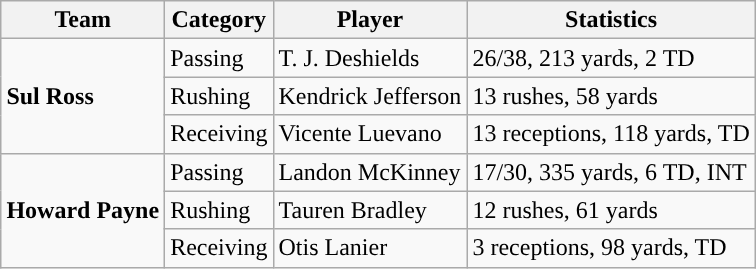<table class="wikitable" style="float: right;">
<tr>
<th>Team</th>
<th>Category</th>
<th>Player</th>
<th>Statistics</th>
</tr>
<tr>
<td rowspan=3><strong>Sul Ross</strong></td>
<td>Passing</td>
<td>T. J. Deshields</td>
<td>26/38, 213 yards, 2 TD</td>
</tr>
<tr>
<td>Rushing</td>
<td>Kendrick Jefferson</td>
<td>13 rushes, 58 yards</td>
</tr>
<tr>
<td>Receiving</td>
<td>Vicente Luevano</td>
<td>13 receptions, 118 yards, TD</td>
</tr>
<tr>
<td rowspan=3><strong>Howard Payne</strong></td>
<td>Passing</td>
<td>Landon McKinney</td>
<td>17/30, 335 yards, 6 TD, INT</td>
</tr>
<tr>
<td>Rushing</td>
<td>Tauren Bradley</td>
<td>12 rushes, 61 yards</td>
</tr>
<tr>
<td>Receiving</td>
<td>Otis Lanier</td>
<td>3 receptions, 98 yards, TD</td>
</tr>
</table>
